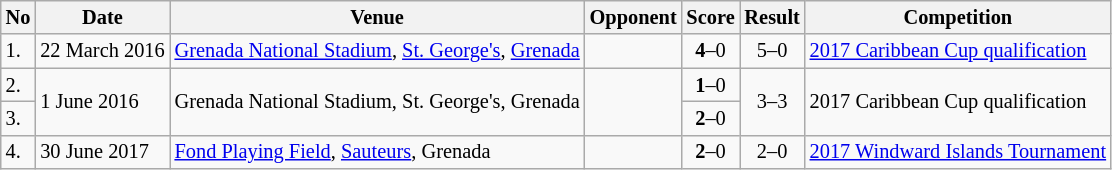<table class="wikitable" style="font-size:85%;">
<tr>
<th>No</th>
<th>Date</th>
<th>Venue</th>
<th>Opponent</th>
<th>Score</th>
<th>Result</th>
<th>Competition</th>
</tr>
<tr>
<td>1.</td>
<td>22 March 2016</td>
<td><a href='#'>Grenada National Stadium</a>, <a href='#'>St. George's</a>, <a href='#'>Grenada</a></td>
<td></td>
<td align=center><strong>4</strong>–0</td>
<td align=center>5–0</td>
<td><a href='#'>2017 Caribbean Cup qualification</a></td>
</tr>
<tr>
<td>2.</td>
<td rowspan="2">1 June 2016</td>
<td rowspan="2">Grenada National Stadium, St. George's, Grenada</td>
<td rowspan="2"></td>
<td align=center><strong>1</strong>–0</td>
<td rowspan="2" style="text-align:center">3–3</td>
<td rowspan="2">2017 Caribbean Cup qualification</td>
</tr>
<tr>
<td>3.</td>
<td align=center><strong>2</strong>–0</td>
</tr>
<tr>
<td>4.</td>
<td>30 June 2017</td>
<td><a href='#'>Fond Playing Field</a>, <a href='#'>Sauteurs</a>, Grenada</td>
<td></td>
<td align=center><strong>2</strong>–0</td>
<td align=center>2–0</td>
<td><a href='#'>2017 Windward Islands Tournament</a></td>
</tr>
</table>
